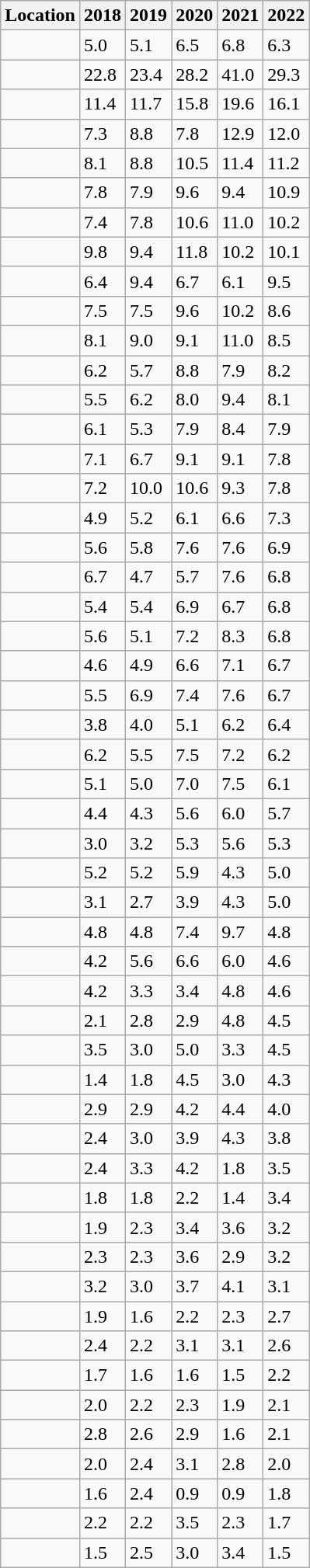<table class="wikitable sortable static-row-numbers sort-under col1left sticky-table-head sticky-table-col1 mw-datatable" >
<tr>
<th>Location</th>
<th>2018</th>
<th>2019</th>
<th>2020</th>
<th>2021</th>
<th>2022</th>
</tr>
<tr class=static-row-numbers-norank>
<td></td>
<td>5.0</td>
<td>5.1</td>
<td>6.5</td>
<td>6.8</td>
<td>6.3</td>
</tr>
<tr class=static-row-numbers-norank>
<td></td>
<td>22.8</td>
<td>23.4</td>
<td>28.2</td>
<td>41.0</td>
<td>29.3</td>
</tr>
<tr>
<td></td>
<td>11.4</td>
<td>11.7</td>
<td>15.8</td>
<td>19.6</td>
<td>16.1</td>
</tr>
<tr>
<td></td>
<td>7.3</td>
<td>8.8</td>
<td>7.8</td>
<td>12.9</td>
<td>12.0</td>
</tr>
<tr>
<td></td>
<td>8.1</td>
<td>8.8</td>
<td>10.5</td>
<td>11.4</td>
<td>11.2</td>
</tr>
<tr>
<td></td>
<td>7.8</td>
<td>7.9</td>
<td>9.6</td>
<td>9.4</td>
<td>10.9</td>
</tr>
<tr>
<td></td>
<td>7.4</td>
<td>7.8</td>
<td>10.6</td>
<td>11.0</td>
<td>10.2</td>
</tr>
<tr>
<td></td>
<td>9.8</td>
<td>9.4</td>
<td>11.8</td>
<td>10.2</td>
<td>10.1</td>
</tr>
<tr>
<td></td>
<td>6.4</td>
<td>9.4</td>
<td>6.7</td>
<td>6.1</td>
<td>9.5</td>
</tr>
<tr>
<td></td>
<td>7.5</td>
<td>7.5</td>
<td>9.6</td>
<td>10.2</td>
<td>8.6</td>
</tr>
<tr>
<td></td>
<td>8.1</td>
<td>9.0</td>
<td>9.1</td>
<td>11.0</td>
<td>8.5</td>
</tr>
<tr>
<td></td>
<td>6.2</td>
<td>5.7</td>
<td>8.8</td>
<td>7.9</td>
<td>8.2</td>
</tr>
<tr>
<td></td>
<td>5.5</td>
<td>6.2</td>
<td>8.0</td>
<td>9.4</td>
<td>8.1</td>
</tr>
<tr>
<td></td>
<td>6.1</td>
<td>5.3</td>
<td>7.9</td>
<td>8.4</td>
<td>7.9</td>
</tr>
<tr>
<td></td>
<td>7.1</td>
<td>6.7</td>
<td>9.1</td>
<td>9.1</td>
<td>7.8</td>
</tr>
<tr>
<td></td>
<td>7.2</td>
<td>10.0</td>
<td>10.6</td>
<td>9.3</td>
<td>7.8</td>
</tr>
<tr>
<td></td>
<td>4.9</td>
<td>5.2</td>
<td>6.1</td>
<td>6.6</td>
<td>7.3</td>
</tr>
<tr>
<td></td>
<td>5.6</td>
<td>5.8</td>
<td>7.6</td>
<td>7.6</td>
<td>6.9</td>
</tr>
<tr>
<td></td>
<td>6.7</td>
<td>4.7</td>
<td>5.7</td>
<td>7.6</td>
<td>6.8</td>
</tr>
<tr>
<td></td>
<td>5.4</td>
<td>5.4</td>
<td>6.9</td>
<td>6.7</td>
<td>6.8</td>
</tr>
<tr>
<td></td>
<td>5.6</td>
<td>5.1</td>
<td>7.2</td>
<td>8.3</td>
<td>6.8</td>
</tr>
<tr>
<td></td>
<td>4.6</td>
<td>4.9</td>
<td>6.6</td>
<td>7.1</td>
<td>6.7</td>
</tr>
<tr>
<td></td>
<td>5.5</td>
<td>6.9</td>
<td>7.4</td>
<td>7.6</td>
<td>6.7</td>
</tr>
<tr>
<td></td>
<td>3.8</td>
<td>4.0</td>
<td>5.1</td>
<td>6.2</td>
<td>6.4</td>
</tr>
<tr>
<td></td>
<td>6.2</td>
<td>5.5</td>
<td>7.5</td>
<td>7.2</td>
<td>6.2</td>
</tr>
<tr>
<td></td>
<td>5.1</td>
<td>5.0</td>
<td>7.0</td>
<td>7.5</td>
<td>6.1</td>
</tr>
<tr>
<td></td>
<td>4.4</td>
<td>4.3</td>
<td>5.6</td>
<td>6.0</td>
<td>5.7</td>
</tr>
<tr>
<td></td>
<td>3.0</td>
<td>3.2</td>
<td>5.3</td>
<td>5.6</td>
<td>5.3</td>
</tr>
<tr>
<td></td>
<td>5.2</td>
<td>5.2</td>
<td>5.9</td>
<td>4.3</td>
<td>5.0</td>
</tr>
<tr>
<td></td>
<td>3.1</td>
<td>2.7</td>
<td>3.9</td>
<td>4.3</td>
<td>5.0</td>
</tr>
<tr>
<td></td>
<td>4.8</td>
<td>4.8</td>
<td>7.4</td>
<td>9.7</td>
<td>4.8</td>
</tr>
<tr>
<td></td>
<td>4.2</td>
<td>5.6</td>
<td>6.6</td>
<td>6.0</td>
<td>4.6</td>
</tr>
<tr>
<td></td>
<td>4.2</td>
<td>3.3</td>
<td>3.4</td>
<td>4.8</td>
<td>4.6</td>
</tr>
<tr>
<td></td>
<td>2.1</td>
<td>2.8</td>
<td>2.9</td>
<td>4.8</td>
<td>4.5</td>
</tr>
<tr>
<td></td>
<td>3.5</td>
<td>3.0</td>
<td>5.0</td>
<td>3.3</td>
<td>4.5</td>
</tr>
<tr>
<td></td>
<td>1.4</td>
<td>1.8</td>
<td>4.5</td>
<td>3.0</td>
<td>4.3</td>
</tr>
<tr>
<td></td>
<td>2.9</td>
<td>2.9</td>
<td>4.2</td>
<td>4.4</td>
<td>4.0</td>
</tr>
<tr>
<td></td>
<td>2.4</td>
<td>3.0</td>
<td>3.9</td>
<td>4.3</td>
<td>3.8</td>
</tr>
<tr>
<td></td>
<td>2.4</td>
<td>3.3</td>
<td>4.2</td>
<td>1.8</td>
<td>3.5</td>
</tr>
<tr>
<td></td>
<td>1.8</td>
<td>1.8</td>
<td>2.2</td>
<td>1.4</td>
<td>3.4</td>
</tr>
<tr>
<td></td>
<td>1.9</td>
<td>2.3</td>
<td>3.4</td>
<td>3.6</td>
<td>3.2</td>
</tr>
<tr>
<td></td>
<td>2.3</td>
<td>2.3</td>
<td>3.6</td>
<td>2.9</td>
<td>3.2</td>
</tr>
<tr>
<td></td>
<td>3.2</td>
<td>3.0</td>
<td>3.7</td>
<td>4.1</td>
<td>3.1</td>
</tr>
<tr>
<td></td>
<td>1.9</td>
<td>1.6</td>
<td>2.2</td>
<td>2.3</td>
<td>2.7</td>
</tr>
<tr>
<td></td>
<td>2.4</td>
<td>2.2</td>
<td>3.1</td>
<td>3.1</td>
<td>2.6</td>
</tr>
<tr>
<td></td>
<td>1.7</td>
<td>1.6</td>
<td>1.6</td>
<td>1.5</td>
<td>2.2</td>
</tr>
<tr>
<td></td>
<td>2.0</td>
<td>2.2</td>
<td>2.3</td>
<td>1.9</td>
<td>2.1</td>
</tr>
<tr>
<td></td>
<td>2.8</td>
<td>2.6</td>
<td>2.9</td>
<td>1.6</td>
<td>2.1</td>
</tr>
<tr>
<td></td>
<td>2.0</td>
<td>2.4</td>
<td>3.1</td>
<td>2.8</td>
<td>2.0</td>
</tr>
<tr>
<td></td>
<td>1.6</td>
<td>2.4</td>
<td>0.9</td>
<td>0.9</td>
<td>1.8</td>
</tr>
<tr>
<td></td>
<td>2.2</td>
<td>2.2</td>
<td>3.5</td>
<td>2.3</td>
<td>1.7</td>
</tr>
<tr>
<td></td>
<td>1.5</td>
<td>2.5</td>
<td>3.0</td>
<td>3.4</td>
<td>1.5</td>
</tr>
</table>
